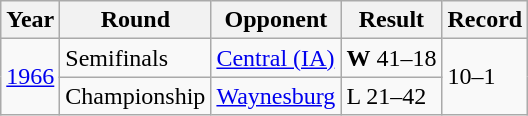<table class="wikitable">
<tr>
<th>Year</th>
<th>Round</th>
<th>Opponent</th>
<th>Result</th>
<th>Record</th>
</tr>
<tr>
<td rowspan="2"><a href='#'>1966</a></td>
<td>Semifinals</td>
<td><a href='#'>Central (IA)</a></td>
<td><strong>W</strong> 41–18</td>
<td rowspan="2">10–1</td>
</tr>
<tr>
<td>Championship</td>
<td><a href='#'>Waynesburg</a></td>
<td>L 21–42</td>
</tr>
</table>
